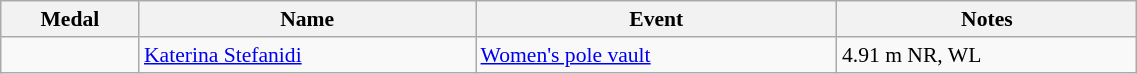<table class="wikitable" style="font-size:90%" width=60%>
<tr>
<th>Medal</th>
<th>Name</th>
<th>Event</th>
<th>Notes</th>
</tr>
<tr>
<td></td>
<td><a href='#'>Katerina Stefanidi</a></td>
<td><a href='#'>Women's pole vault</a></td>
<td>4.91 m NR, WL</td>
</tr>
</table>
